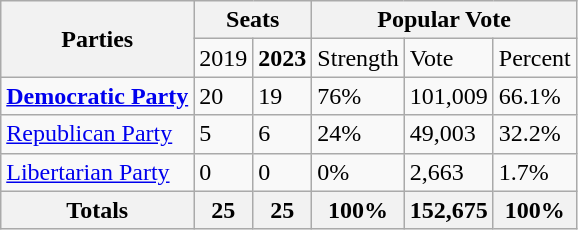<table class="wikitable">
<tr>
<th colspan="1" rowspan="2">Parties</th>
<th colspan="2">Seats</th>
<th colspan="3">Popular Vote</th>
</tr>
<tr>
<td>2019</td>
<td><strong>2023</strong></td>
<td>Strength</td>
<td>Vote</td>
<td>Percent</td>
</tr>
<tr>
<td><strong><a href='#'>Democratic Party</a></strong></td>
<td>20</td>
<td>19</td>
<td>76%</td>
<td>101,009</td>
<td>66.1%</td>
</tr>
<tr>
<td><a href='#'>Republican Party</a></td>
<td>5</td>
<td>6</td>
<td>24%</td>
<td>49,003</td>
<td>32.2%</td>
</tr>
<tr>
<td><a href='#'>Libertarian Party</a></td>
<td>0</td>
<td>0</td>
<td>0%</td>
<td>2,663</td>
<td>1.7%</td>
</tr>
<tr>
<th colspan="1">Totals</th>
<th>25</th>
<th>25</th>
<th>100%</th>
<th>152,675</th>
<th>100%</th>
</tr>
</table>
